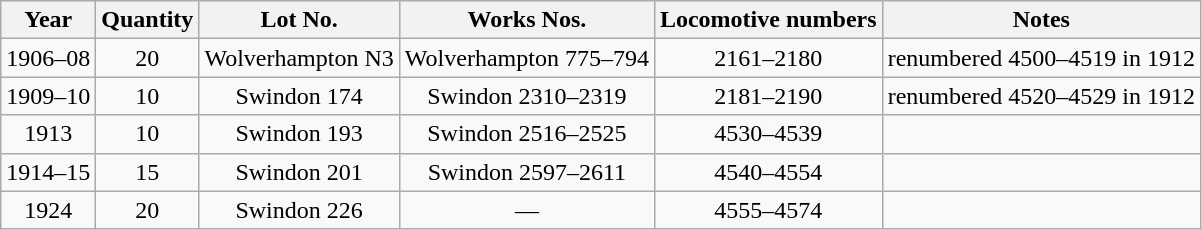<table class="wikitable" style="text-align:center">
<tr>
<th>Year</th>
<th>Quantity</th>
<th>Lot No.</th>
<th>Works Nos.</th>
<th>Locomotive numbers</th>
<th>Notes</th>
</tr>
<tr>
<td>1906–08</td>
<td>20</td>
<td>Wolverhampton N3</td>
<td>Wolverhampton 775–794</td>
<td>2161–2180</td>
<td align=left>renumbered 4500–4519 in 1912</td>
</tr>
<tr>
<td>1909–10</td>
<td>10</td>
<td>Swindon 174</td>
<td>Swindon 2310–2319</td>
<td>2181–2190</td>
<td align=left>renumbered 4520–4529 in 1912</td>
</tr>
<tr>
<td>1913</td>
<td>10</td>
<td>Swindon 193</td>
<td>Swindon 2516–2525</td>
<td>4530–4539</td>
<td align=left></td>
</tr>
<tr>
<td>1914–15</td>
<td>15</td>
<td>Swindon 201</td>
<td>Swindon 2597–2611</td>
<td>4540–4554</td>
<td align=left></td>
</tr>
<tr>
<td>1924</td>
<td>20</td>
<td>Swindon 226</td>
<td>—</td>
<td>4555–4574</td>
<td align=left></td>
</tr>
</table>
